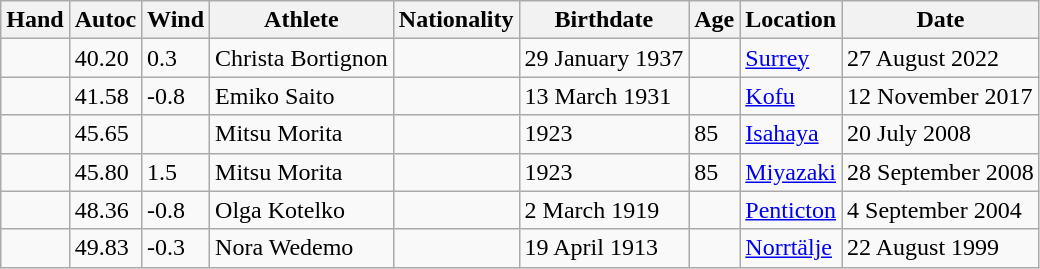<table class="wikitable">
<tr>
<th>Hand</th>
<th>Autoc</th>
<th>Wind</th>
<th>Athlete</th>
<th>Nationality</th>
<th>Birthdate</th>
<th>Age</th>
<th>Location</th>
<th>Date</th>
</tr>
<tr>
<td></td>
<td>40.20</td>
<td>0.3</td>
<td>Christa Bortignon</td>
<td></td>
<td>29 January 1937</td>
<td></td>
<td><a href='#'>Surrey</a></td>
<td>27 August 2022</td>
</tr>
<tr>
<td></td>
<td>41.58</td>
<td>-0.8</td>
<td>Emiko Saito</td>
<td></td>
<td>13 March 1931</td>
<td></td>
<td><a href='#'>Kofu</a></td>
<td>12 November 2017</td>
</tr>
<tr>
<td></td>
<td>45.65</td>
<td></td>
<td>Mitsu Morita</td>
<td></td>
<td>1923</td>
<td>85</td>
<td><a href='#'>Isahaya</a></td>
<td>20 July 2008</td>
</tr>
<tr>
<td></td>
<td>45.80</td>
<td>1.5</td>
<td>Mitsu Morita</td>
<td></td>
<td>1923</td>
<td>85</td>
<td><a href='#'>Miyazaki</a></td>
<td>28 September 2008</td>
</tr>
<tr>
<td></td>
<td>48.36</td>
<td>-0.8</td>
<td>Olga Kotelko</td>
<td></td>
<td>2 March 1919</td>
<td></td>
<td><a href='#'>Penticton</a></td>
<td>4 September 2004</td>
</tr>
<tr>
<td></td>
<td>49.83</td>
<td>-0.3</td>
<td>Nora Wedemo</td>
<td></td>
<td>19 April 1913</td>
<td></td>
<td><a href='#'>Norrtälje</a></td>
<td>22 August 1999</td>
</tr>
</table>
